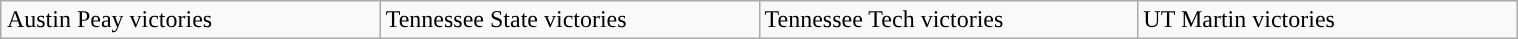<table class="wikitable" style="margin:1em auto; width:80%;">
<tr>
<td style="width:25%; ">Austin Peay victories</td>
<td style="width:25%; ">Tennessee State victories</td>
<td style="width:25%; ">Tennessee Tech victories</td>
<td style="width:25%; ">UT Martin victories</td>
</tr>
</table>
